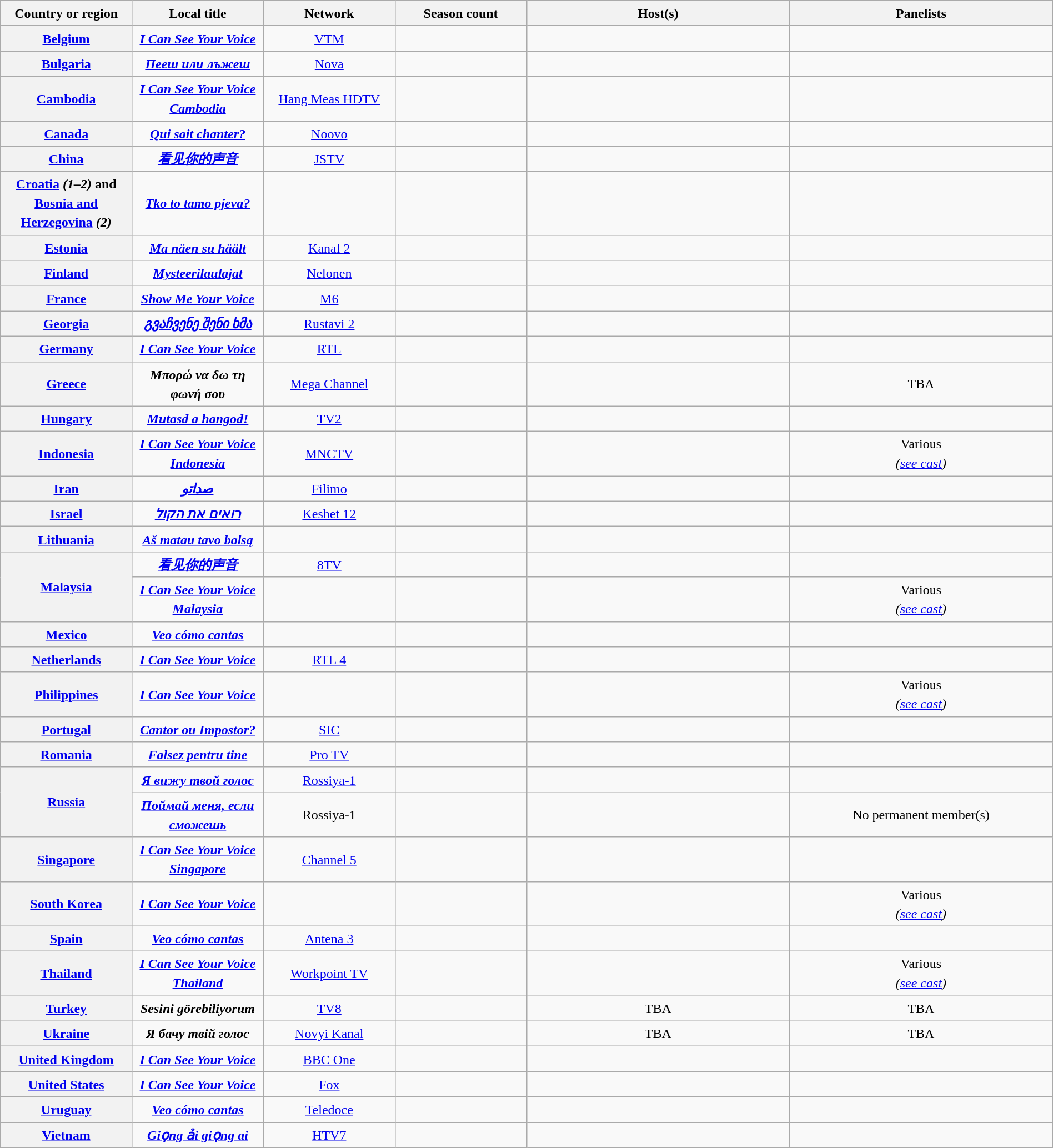<table class="wikitable plainrowheaders mw-collapsible" style="text-align:center; line-height:23px; width:100%;">
<tr>
<th width=12.5%>Country or region</th>
<th width=12.5%>Local title</th>
<th width=12.5%>Network</th>
<th width=12.5%>Season count</th>
<th width=25%>Host(s)</th>
<th width=25%>Panelists</th>
</tr>
<tr>
<th><a href='#'>Belgium</a></th>
<td><strong><em><a href='#'>I Can See Your Voice</a></em></strong></td>
<td><a href='#'>VTM</a></td>
<td></td>
<td></td>
<td></td>
</tr>
<tr>
<th><a href='#'>Bulgaria</a></th>
<td><strong><em><a href='#'>Пееш или лъжеш</a></em></strong><br></td>
<td><a href='#'>Nova</a></td>
<td></td>
<td></td>
<td></td>
</tr>
<tr>
<th><a href='#'>Cambodia</a></th>
<td><strong><em><a href='#'>I Can See Your Voice Cambodia</a></em></strong></td>
<td><a href='#'>Hang Meas HDTV</a></td>
<td></td>
<td></td>
<td></td>
</tr>
<tr>
<th><a href='#'>Canada</a></th>
<td><strong><em><a href='#'>Qui sait chanter?</a></em></strong><br></td>
<td><a href='#'>Noovo</a></td>
<td></td>
<td></td>
<td></td>
</tr>
<tr>
<th><a href='#'>China</a></th>
<td><strong><em><a href='#'>看见你的声音</a></em></strong><br></td>
<td><a href='#'>JSTV</a></td>
<td></td>
<td></td>
<td></td>
</tr>
<tr>
<th><a href='#'>Croatia</a> <em>(1–2)</em> and <a href='#'>Bosnia and Herzegovina</a> <em>(2)</em></th>
<td><strong><em><a href='#'>Tko to tamo pjeva?</a></em></strong><br></td>
<td></td>
<td></td>
<td></td>
<td></td>
</tr>
<tr>
<th><a href='#'>Estonia</a></th>
<td><strong><em><a href='#'>Ma näen su häält</a></em></strong><br></td>
<td><a href='#'>Kanal 2</a></td>
<td></td>
<td></td>
<td></td>
</tr>
<tr>
<th><a href='#'>Finland</a></th>
<td><strong><em><a href='#'>Mysteerilaulajat</a></em></strong><br></td>
<td><a href='#'>Nelonen</a></td>
<td></td>
<td></td>
<td></td>
</tr>
<tr>
<th><a href='#'>France</a></th>
<td><strong><em><a href='#'>Show Me Your Voice</a></em></strong></td>
<td><a href='#'>M6</a></td>
<td></td>
<td></td>
<td></td>
</tr>
<tr>
<th><a href='#'>Georgia</a></th>
<td><strong><em><a href='#'>გვაჩვენე შენი ხმა</a></em></strong><br></td>
<td><a href='#'>Rustavi 2</a></td>
<td></td>
<td></td>
<td></td>
</tr>
<tr>
<th><a href='#'>Germany</a></th>
<td><strong><em><a href='#'>I Can See Your Voice</a></em></strong></td>
<td><a href='#'>RTL</a></td>
<td></td>
<td></td>
<td></td>
</tr>
<tr>
<th><a href='#'>Greece</a></th>
<td><strong><em>Μπορώ να δω τη φωνή σου</em></strong><br></td>
<td><a href='#'>Mega Channel</a></td>
<td></td>
<td></td>
<td>TBA</td>
</tr>
<tr>
<th><a href='#'>Hungary</a></th>
<td><strong><em><a href='#'>Mutasd a hangod!</a></em></strong><br></td>
<td><a href='#'>TV2</a></td>
<td></td>
<td></td>
<td></td>
</tr>
<tr>
<th><a href='#'>Indonesia</a></th>
<td><strong><em><a href='#'>I Can See Your Voice Indonesia</a></em></strong></td>
<td><a href='#'>MNCTV</a></td>
<td></td>
<td></td>
<td>Various<br><em>(<a href='#'>see cast</a>)</em></td>
</tr>
<tr>
<th><a href='#'>Iran</a></th>
<td><strong><em><a href='#'>صداتو</a></em></strong><br></td>
<td><a href='#'>Filimo</a></td>
<td></td>
<td></td>
<td></td>
</tr>
<tr>
<th><a href='#'>Israel</a></th>
<td><strong><em><a href='#'>רואים את הקול</a></em></strong><br></td>
<td><a href='#'>Keshet 12</a></td>
<td></td>
<td></td>
<td></td>
</tr>
<tr>
<th><a href='#'>Lithuania</a></th>
<td><strong><em><a href='#'>Aš matau tavo balsą</a></em></strong><br></td>
<td></td>
<td></td>
<td></td>
<td></td>
</tr>
<tr>
<th rowspan="2"><a href='#'>Malaysia</a></th>
<td><strong><em><a href='#'>看见你的声音</a></em></strong><br></td>
<td><a href='#'>8TV</a></td>
<td></td>
<td></td>
<td></td>
</tr>
<tr>
<td><strong><em><a href='#'>I Can See Your Voice Malaysia</a></em></strong></td>
<td></td>
<td></td>
<td></td>
<td>Various<br><em>(<a href='#'>see cast</a>)</em></td>
</tr>
<tr>
<th><a href='#'>Mexico</a></th>
<td><strong><em><a href='#'>Veo cómo cantas</a></em></strong><br></td>
<td></td>
<td></td>
<td></td>
<td></td>
</tr>
<tr>
<th><a href='#'>Netherlands</a></th>
<td><strong><em><a href='#'>I Can See Your Voice</a></em></strong></td>
<td><a href='#'>RTL 4</a></td>
<td></td>
<td></td>
<td></td>
</tr>
<tr>
<th><a href='#'>Philippines</a></th>
<td><strong><em><a href='#'>I Can See Your Voice</a></em></strong></td>
<td></td>
<td></td>
<td></td>
<td>Various<br><em>(<a href='#'>see cast</a>)</em></td>
</tr>
<tr>
<th><a href='#'>Portugal</a></th>
<td><strong><em><a href='#'>Cantor ou Impostor?</a></em></strong><br></td>
<td><a href='#'>SIC</a></td>
<td></td>
<td></td>
<td></td>
</tr>
<tr>
<th><a href='#'>Romania</a></th>
<td><strong><em><a href='#'>Falsez pentru tine</a></em></strong><br></td>
<td><a href='#'>Pro TV</a></td>
<td></td>
<td></td>
<td></td>
</tr>
<tr>
<th rowspan="2"><a href='#'>Russia</a></th>
<td><strong><em><a href='#'>Я вижу твой голос</a></em></strong><br></td>
<td><a href='#'>Rossiya-1</a></td>
<td></td>
<td></td>
<td></td>
</tr>
<tr>
<td><strong><em><a href='#'>Поймай меня, если сможешь</a></em></strong><br></td>
<td>Rossiya-1</td>
<td></td>
<td></td>
<td>No permanent member(s)</td>
</tr>
<tr>
<th><a href='#'>Singapore</a></th>
<td><strong><em><a href='#'>I Can See Your Voice Singapore</a></em></strong></td>
<td><a href='#'>Channel 5</a></td>
<td></td>
<td></td>
<td></td>
</tr>
<tr>
<th><a href='#'>South Korea</a></th>
<td><strong><em><a href='#'>I Can See Your Voice</a></em></strong><br></td>
<td></td>
<td></td>
<td></td>
<td>Various<br><em>(<a href='#'>see cast</a>)</em></td>
</tr>
<tr>
<th><a href='#'>Spain</a></th>
<td><strong><em><a href='#'>Veo cómo cantas</a></em></strong><br></td>
<td><a href='#'>Antena 3</a></td>
<td></td>
<td></td>
<td></td>
</tr>
<tr>
<th><a href='#'>Thailand</a></th>
<td><strong><em><a href='#'>I Can See Your Voice Thailand</a></em></strong></td>
<td><a href='#'>Workpoint TV</a></td>
<td></td>
<td></td>
<td>Various<br><em>(<a href='#'>see cast</a>)</em></td>
</tr>
<tr>
<th><a href='#'>Turkey</a></th>
<td><strong><em>Sesini görebiliyorum</em></strong><br></td>
<td><a href='#'>TV8</a></td>
<td></td>
<td>TBA</td>
<td>TBA</td>
</tr>
<tr>
<th><a href='#'>Ukraine</a></th>
<td><strong><em>Я бачу твій голос</em></strong><br></td>
<td><a href='#'>Novyi Kanal</a></td>
<td></td>
<td>TBA</td>
<td>TBA</td>
</tr>
<tr>
<th><a href='#'>United Kingdom</a></th>
<td><strong><em><a href='#'>I Can See Your Voice</a></em></strong></td>
<td><a href='#'>BBC One</a></td>
<td></td>
<td></td>
<td></td>
</tr>
<tr>
<th><a href='#'>United States</a></th>
<td><strong><em><a href='#'>I Can See Your Voice</a></em></strong></td>
<td><a href='#'>Fox</a></td>
<td></td>
<td></td>
<td></td>
</tr>
<tr>
<th><a href='#'>Uruguay</a></th>
<td><strong><em><a href='#'>Veo cómo cantas</a></em></strong><br></td>
<td><a href='#'>Teledoce</a></td>
<td></td>
<td></td>
<td></td>
</tr>
<tr>
<th><a href='#'>Vietnam</a></th>
<td><strong><em><a href='#'>Giọng ải giọng ai</a></em></strong><br></td>
<td><a href='#'>HTV7</a></td>
<td></td>
<td></td>
<td></td>
</tr>
</table>
